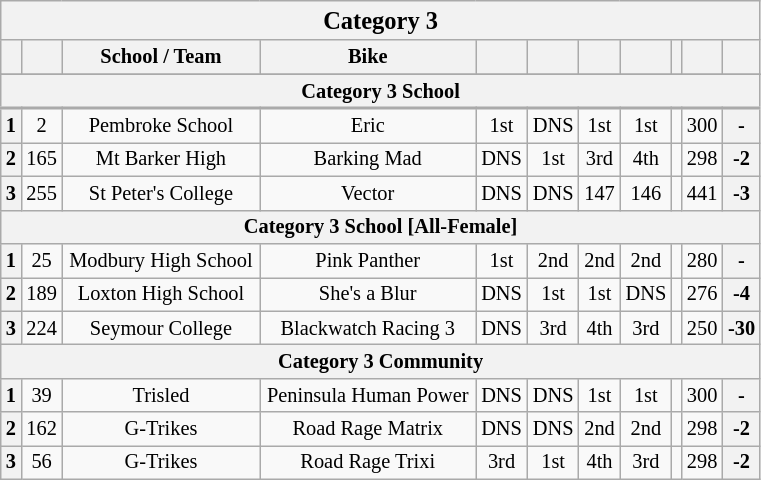<table class="wikitable collapsible collapsed" style="font-size: 85%; text-align:center">
<tr>
<th colspan="11" width="500"><big>Category 3</big></th>
</tr>
<tr>
<th valign="middle"></th>
<th valign="middle" "width="4"></th>
<th valign="middle">School / Team</th>
<th valign="middle">Bike</th>
<th><a href='#'></a><br></th>
<th><a href='#'></a><br></th>
<th><a href='#'></a><br></th>
<th><a href='#'></a><br></th>
<th><a href='#'></a><br></th>
<th valign="middle"></th>
<th valign="middle"></th>
</tr>
<tr>
</tr>
<tr>
<th colspan="11">Category 3 School</th>
</tr>
<tr style="border-top:2px solid #aaaaaa">
<th>1</th>
<td>2</td>
<td>Pembroke School</td>
<td>Eric</td>
<td>1st</td>
<td>DNS</td>
<td>1st</td>
<td>1st</td>
<td></td>
<td>300</td>
<th>-</th>
</tr>
<tr>
<th>2</th>
<td>165</td>
<td>Mt Barker High</td>
<td>Barking Mad</td>
<td>DNS</td>
<td>1st</td>
<td>3rd</td>
<td>4th</td>
<td></td>
<td>298</td>
<th>-2</th>
</tr>
<tr>
<th>3</th>
<td>255</td>
<td>St Peter's College</td>
<td>Vector</td>
<td>DNS</td>
<td>DNS</td>
<td>147</td>
<td>146</td>
<td></td>
<td>441</td>
<th>-3</th>
</tr>
<tr>
<th colspan="11">Category 3 School [All-Female]</th>
</tr>
<tr>
<th>1</th>
<td>25</td>
<td>Modbury High School</td>
<td>Pink Panther</td>
<td>1st</td>
<td>2nd</td>
<td>2nd</td>
<td>2nd</td>
<td></td>
<td>280</td>
<th>-</th>
</tr>
<tr>
<th>2</th>
<td>189</td>
<td>Loxton High School</td>
<td>She's a Blur</td>
<td>DNS</td>
<td>1st</td>
<td>1st</td>
<td>DNS</td>
<td></td>
<td>276</td>
<th>-4</th>
</tr>
<tr>
<th>3</th>
<td>224</td>
<td>Seymour College</td>
<td>Blackwatch Racing 3</td>
<td>DNS</td>
<td>3rd</td>
<td>4th</td>
<td>3rd</td>
<td></td>
<td>250</td>
<th>-30</th>
</tr>
<tr>
<th colspan="11">Category 3 Community</th>
</tr>
<tr>
<th>1</th>
<td>39</td>
<td>Trisled</td>
<td>Peninsula Human Power</td>
<td>DNS</td>
<td>DNS</td>
<td>1st</td>
<td>1st</td>
<td></td>
<td>300</td>
<th>-</th>
</tr>
<tr>
<th>2</th>
<td>162</td>
<td>G-Trikes</td>
<td>Road Rage Matrix</td>
<td>DNS</td>
<td>DNS</td>
<td>2nd</td>
<td>2nd</td>
<td></td>
<td>298</td>
<th>-2</th>
</tr>
<tr>
<th>3</th>
<td>56</td>
<td>G-Trikes</td>
<td>Road Rage Trixi</td>
<td>3rd</td>
<td>1st</td>
<td>4th</td>
<td>3rd</td>
<td></td>
<td>298</td>
<th>-2</th>
</tr>
</table>
